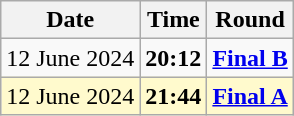<table class="wikitable">
<tr>
<th>Date</th>
<th>Time</th>
<th>Round</th>
</tr>
<tr>
<td>12 June 2024</td>
<td><strong>20:12</strong></td>
<td><strong><a href='#'>Final B</a></strong></td>
</tr>
<tr style=background:lemonchiffon>
<td>12 June 2024</td>
<td><strong>21:44</strong></td>
<td><strong><a href='#'>Final A</a></strong></td>
</tr>
</table>
